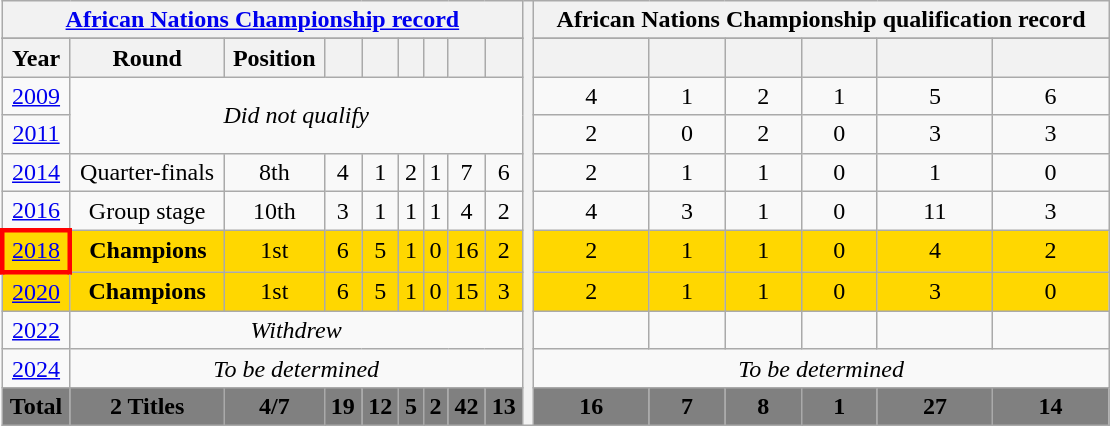<table class="wikitable" style="text-align: center;">
<tr>
<th colspan=9><a href='#'>African Nations Championship record</a></th>
<th style="width:1%;" rowspan="12"></th>
<th colspan=6>African Nations Championship qualification record</th>
</tr>
<tr>
</tr>
<tr>
<th>Year</th>
<th>Round</th>
<th>Position</th>
<th></th>
<th></th>
<th></th>
<th></th>
<th></th>
<th></th>
<th></th>
<th></th>
<th></th>
<th></th>
<th></th>
<th></th>
</tr>
<tr>
<td> <a href='#'>2009</a></td>
<td colspan=8 rowspan=2><em>Did not qualify</em></td>
<td>4</td>
<td>1</td>
<td>2</td>
<td>1</td>
<td>5</td>
<td>6</td>
</tr>
<tr>
<td> <a href='#'>2011</a></td>
<td>2</td>
<td>0</td>
<td>2</td>
<td>0</td>
<td>3</td>
<td>3</td>
</tr>
<tr>
<td> <a href='#'>2014</a></td>
<td>Quarter-finals</td>
<td>8th</td>
<td>4</td>
<td>1</td>
<td>2</td>
<td>1</td>
<td>7</td>
<td>6</td>
<td>2</td>
<td>1</td>
<td>1</td>
<td>0</td>
<td>1</td>
<td>0</td>
</tr>
<tr>
<td> <a href='#'>2016</a></td>
<td>Group stage</td>
<td>10th</td>
<td>3</td>
<td>1</td>
<td>1</td>
<td>1</td>
<td>4</td>
<td>2</td>
<td>4</td>
<td>3</td>
<td>1</td>
<td>0</td>
<td>11</td>
<td>3</td>
</tr>
<tr bgcolor="gold">
<td style="border: 3px solid red"> <a href='#'>2018</a></td>
<td><strong>Champions</strong></td>
<td>1st</td>
<td>6</td>
<td>5</td>
<td>1</td>
<td>0</td>
<td>16</td>
<td>2</td>
<td>2</td>
<td>1</td>
<td>1</td>
<td>0</td>
<td>4</td>
<td>2</td>
</tr>
<tr bgcolor="gold">
<td> <a href='#'>2020</a></td>
<td><strong>Champions</strong></td>
<td>1st</td>
<td>6</td>
<td>5</td>
<td>1</td>
<td>0</td>
<td>15</td>
<td>3</td>
<td>2</td>
<td>1</td>
<td>1</td>
<td>0</td>
<td>3</td>
<td>0</td>
</tr>
<tr>
<td> <a href='#'>2022</a></td>
<td colspan=8><em>Withdrew</em></td>
<td></td>
<td></td>
<td></td>
<td></td>
<td></td>
<td></td>
</tr>
<tr>
<td> <a href='#'>2024</a></td>
<td colspan=8><em>To be determined</em></td>
<td colspan=6><em>To be determined</em></td>
</tr>
<tr bgcolor=grey>
<td><strong>Total</strong></td>
<td><strong>2 Titles</strong></td>
<td><strong>4/7</strong></td>
<td><strong>19</strong></td>
<td><strong>12</strong></td>
<td><strong>5</strong></td>
<td><strong>2</strong></td>
<td><strong>42</strong></td>
<td><strong>13</strong></td>
<td><strong>16</strong></td>
<td><strong>7</strong></td>
<td><strong>8</strong></td>
<td><strong>1</strong></td>
<td><strong>27</strong></td>
<td><strong>14</strong></td>
</tr>
</table>
